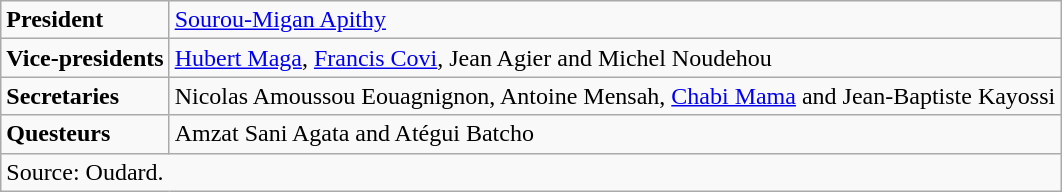<table class="wikitable">
<tr>
<td><strong>President</strong></td>
<td><a href='#'>Sourou-Migan Apithy</a></td>
</tr>
<tr>
<td><strong>Vice-presidents</strong></td>
<td><a href='#'>Hubert Maga</a>, <a href='#'>Francis Covi</a>, Jean Agier and Michel Noudehou</td>
</tr>
<tr>
<td><strong>Secretaries</strong></td>
<td>Nicolas Amoussou Eouagnignon, Antoine Mensah, <a href='#'>Chabi Mama</a> and Jean-Baptiste Kayossi</td>
</tr>
<tr>
<td><strong>Questeurs</strong></td>
<td>Amzat Sani Agata and Atégui Batcho</td>
</tr>
<tr>
<td colspan="2">Source: Oudard.</td>
</tr>
</table>
